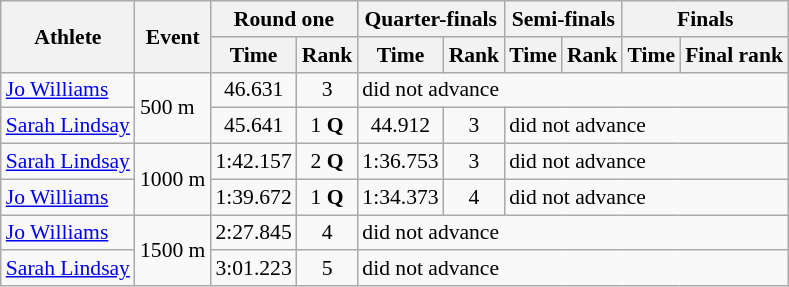<table class="wikitable" style="font-size:90%">
<tr>
<th rowspan="2">Athlete</th>
<th rowspan="2">Event</th>
<th colspan="2">Round one</th>
<th colspan="2">Quarter-finals</th>
<th colspan="2">Semi-finals</th>
<th colspan="2">Finals</th>
</tr>
<tr>
<th>Time</th>
<th>Rank</th>
<th>Time</th>
<th>Rank</th>
<th>Time</th>
<th>Rank</th>
<th>Time</th>
<th>Final rank</th>
</tr>
<tr>
<td><a href='#'>Jo Williams</a></td>
<td rowspan="2">500 m</td>
<td align="center">46.631</td>
<td align="center">3</td>
<td colspan="6">did not advance</td>
</tr>
<tr>
<td><a href='#'>Sarah Lindsay</a></td>
<td align="center">45.641</td>
<td align="center">1 <strong>Q</strong></td>
<td align="center">44.912</td>
<td align="center">3</td>
<td colspan="4">did not advance</td>
</tr>
<tr>
<td><a href='#'>Sarah Lindsay</a></td>
<td rowspan="2">1000 m</td>
<td align="center">1:42.157</td>
<td align="center">2 <strong>Q</strong></td>
<td align="center">1:36.753</td>
<td align="center">3</td>
<td colspan="4">did not advance</td>
</tr>
<tr>
<td><a href='#'>Jo Williams</a></td>
<td align="center">1:39.672</td>
<td align="center">1 <strong>Q</strong></td>
<td align="center">1:34.373</td>
<td align="center">4</td>
<td colspan="4">did not advance</td>
</tr>
<tr>
<td><a href='#'>Jo Williams</a></td>
<td rowspan="4">1500 m</td>
<td align="center">2:27.845</td>
<td align="center">4</td>
<td colspan="6">did not advance</td>
</tr>
<tr>
<td><a href='#'>Sarah Lindsay</a></td>
<td align="center">3:01.223</td>
<td align="center">5</td>
<td colspan="6">did not advance</td>
</tr>
</table>
